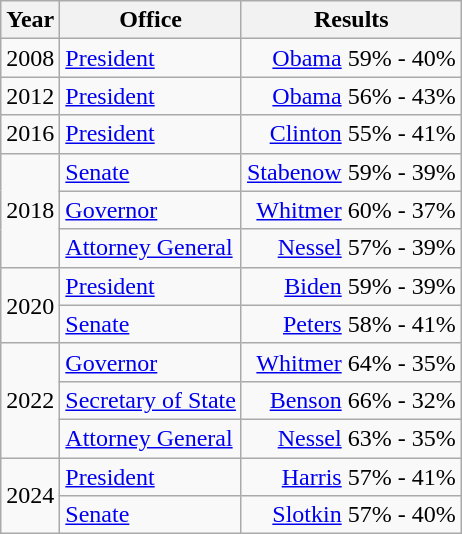<table class=wikitable>
<tr>
<th>Year</th>
<th>Office</th>
<th>Results</th>
</tr>
<tr>
<td>2008</td>
<td><a href='#'>President</a></td>
<td align="right" ><a href='#'>Obama</a> 59% - 40%</td>
</tr>
<tr>
<td>2012</td>
<td><a href='#'>President</a></td>
<td align="right" ><a href='#'>Obama</a> 56% - 43%</td>
</tr>
<tr>
<td>2016</td>
<td><a href='#'>President</a></td>
<td align="right" ><a href='#'>Clinton</a> 55% - 41%</td>
</tr>
<tr>
<td rowspan=3>2018</td>
<td><a href='#'>Senate</a></td>
<td align="right" ><a href='#'>Stabenow</a> 59% - 39%</td>
</tr>
<tr>
<td><a href='#'>Governor</a></td>
<td align="right" ><a href='#'>Whitmer</a> 60% - 37%</td>
</tr>
<tr>
<td><a href='#'>Attorney General</a></td>
<td align="right" ><a href='#'>Nessel</a> 57% - 39%</td>
</tr>
<tr>
<td rowspan=2>2020</td>
<td><a href='#'>President</a></td>
<td align="right" ><a href='#'>Biden</a> 59% - 39%</td>
</tr>
<tr>
<td><a href='#'>Senate</a></td>
<td align="right" ><a href='#'>Peters</a> 58% - 41%</td>
</tr>
<tr>
<td rowspan=3>2022</td>
<td><a href='#'>Governor</a></td>
<td align="right" ><a href='#'>Whitmer</a> 64% - 35%</td>
</tr>
<tr>
<td><a href='#'>Secretary of State</a></td>
<td align="right" ><a href='#'>Benson</a> 66% - 32%</td>
</tr>
<tr>
<td><a href='#'>Attorney General</a></td>
<td align="right" ><a href='#'>Nessel</a> 63% - 35%</td>
</tr>
<tr>
<td rowspan=2>2024</td>
<td><a href='#'>President</a></td>
<td align="right" ><a href='#'>Harris</a> 57% - 41%</td>
</tr>
<tr>
<td><a href='#'>Senate</a></td>
<td align="right" ><a href='#'>Slotkin</a> 57% - 40%</td>
</tr>
</table>
